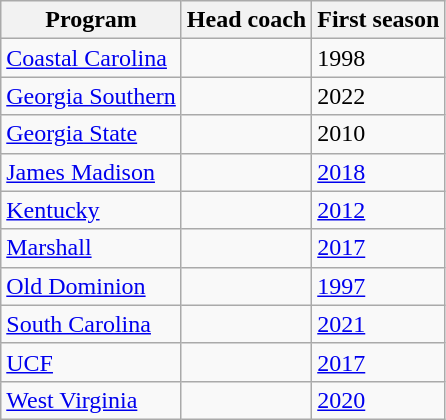<table class="wikitable sortable">
<tr>
<th>Program</th>
<th>Head coach</th>
<th>First season</th>
</tr>
<tr>
<td><a href='#'>Coastal Carolina</a></td>
<td></td>
<td>1998</td>
</tr>
<tr>
<td><a href='#'>Georgia Southern</a></td>
<td></td>
<td>2022</td>
</tr>
<tr>
<td><a href='#'>Georgia State</a></td>
<td></td>
<td>2010</td>
</tr>
<tr>
<td><a href='#'>James Madison</a></td>
<td></td>
<td><a href='#'>2018</a></td>
</tr>
<tr>
<td><a href='#'>Kentucky</a></td>
<td></td>
<td><a href='#'>2012</a></td>
</tr>
<tr>
<td><a href='#'>Marshall</a></td>
<td></td>
<td><a href='#'>2017</a></td>
</tr>
<tr>
<td><a href='#'>Old Dominion</a></td>
<td></td>
<td><a href='#'>1997</a></td>
</tr>
<tr>
<td><a href='#'>South Carolina</a></td>
<td></td>
<td><a href='#'>2021</a></td>
</tr>
<tr>
<td><a href='#'>UCF</a></td>
<td></td>
<td><a href='#'>2017</a></td>
</tr>
<tr>
<td><a href='#'>West Virginia</a></td>
<td></td>
<td><a href='#'>2020</a></td>
</tr>
</table>
